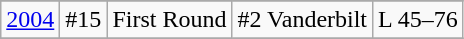<table class="wikitable" style="text-align:center">
<tr>
</tr>
<tr>
<td rowspan=1><a href='#'>2004</a></td>
<td>#15</td>
<td>First Round</td>
<td>#2 Vanderbilt</td>
<td>L 45–76</td>
</tr>
<tr style="text-align:center;">
</tr>
</table>
